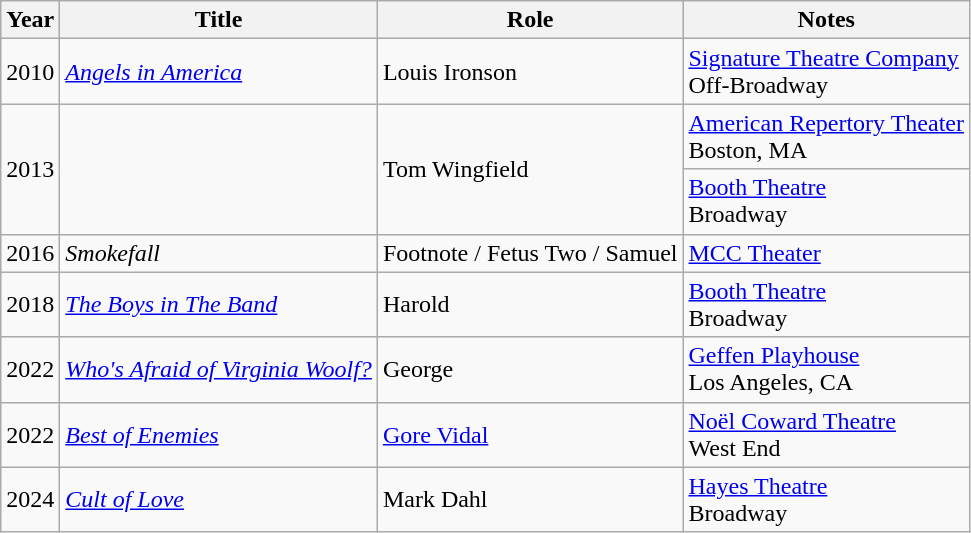<table class="wikitable sortable">
<tr>
<th>Year</th>
<th>Title</th>
<th>Role</th>
<th class="unsortable">Notes</th>
</tr>
<tr>
<td>2010</td>
<td><em><a href='#'>Angels in America</a></em></td>
<td>Louis Ironson</td>
<td><a href='#'>Signature Theatre Company</a><br>Off-Broadway</td>
</tr>
<tr>
<td rowspan="2">2013</td>
<td rowspan="2"><em></em></td>
<td rowspan="2">Tom Wingfield</td>
<td><a href='#'>American Repertory Theater</a><br>Boston, MA</td>
</tr>
<tr>
<td><a href='#'>Booth Theatre</a><br>Broadway</td>
</tr>
<tr>
<td>2016</td>
<td><em>Smokefall</em></td>
<td>Footnote / Fetus Two / Samuel</td>
<td><a href='#'>MCC Theater</a></td>
</tr>
<tr>
<td>2018</td>
<td><em><a href='#'>The Boys in The Band</a></em></td>
<td>Harold</td>
<td><a href='#'>Booth Theatre</a><br>Broadway</td>
</tr>
<tr>
<td>2022</td>
<td><em><a href='#'>Who's Afraid of Virginia Woolf?</a></em></td>
<td>George</td>
<td><a href='#'>Geffen Playhouse</a><br>Los Angeles, CA</td>
</tr>
<tr>
<td>2022</td>
<td><em><a href='#'>Best of Enemies</a></em></td>
<td><a href='#'>Gore Vidal</a></td>
<td><a href='#'>Noël Coward Theatre</a><br>West End</td>
</tr>
<tr>
<td>2024</td>
<td><em><a href='#'>Cult of Love</a></em></td>
<td>Mark Dahl</td>
<td><a href='#'>Hayes Theatre</a><br>Broadway</td>
</tr>
</table>
